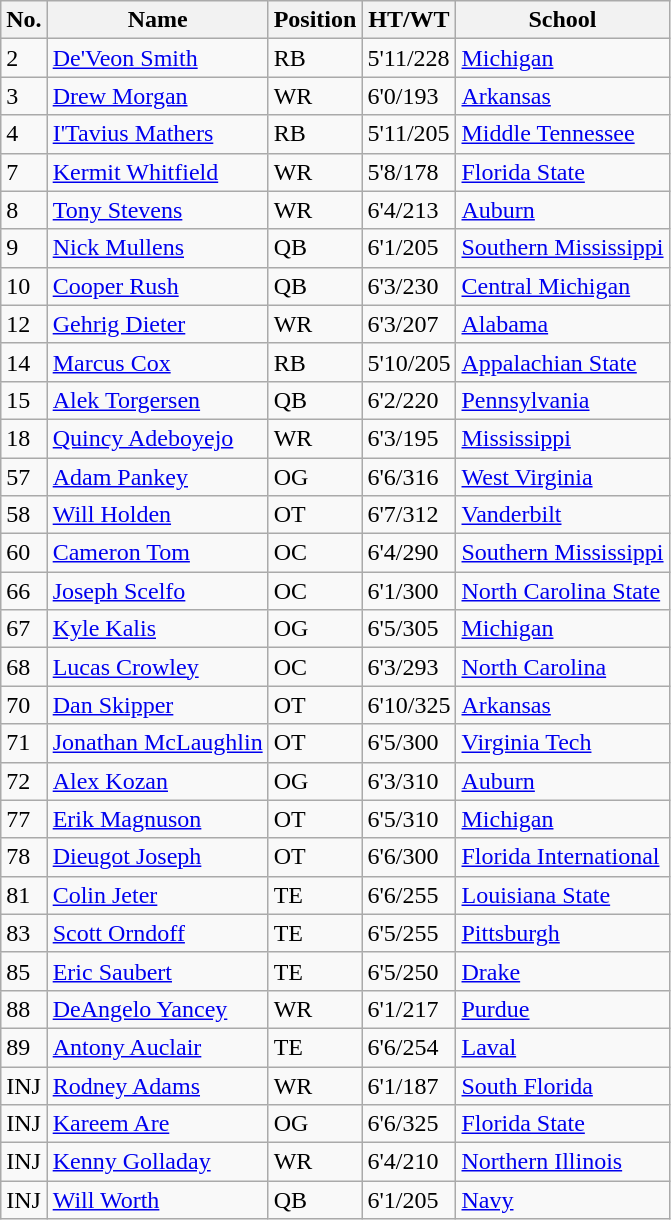<table class="wikitable">
<tr>
<th>No.</th>
<th>Name</th>
<th>Position</th>
<th>HT/WT</th>
<th>School</th>
</tr>
<tr>
<td>2</td>
<td><a href='#'>De'Veon Smith</a></td>
<td>RB</td>
<td>5'11/228</td>
<td><a href='#'>Michigan</a></td>
</tr>
<tr>
<td>3</td>
<td><a href='#'>Drew Morgan</a></td>
<td>WR</td>
<td>6'0/193</td>
<td><a href='#'>Arkansas</a></td>
</tr>
<tr>
<td>4</td>
<td><a href='#'>I'Tavius Mathers</a></td>
<td>RB</td>
<td>5'11/205</td>
<td><a href='#'>Middle Tennessee</a></td>
</tr>
<tr>
<td>7</td>
<td><a href='#'>Kermit Whitfield</a></td>
<td>WR</td>
<td>5'8/178</td>
<td><a href='#'>Florida State</a></td>
</tr>
<tr>
<td>8</td>
<td><a href='#'>Tony Stevens</a></td>
<td>WR</td>
<td>6'4/213</td>
<td><a href='#'>Auburn</a></td>
</tr>
<tr>
<td>9</td>
<td><a href='#'>Nick Mullens</a></td>
<td>QB</td>
<td>6'1/205</td>
<td><a href='#'>Southern Mississippi</a></td>
</tr>
<tr>
<td>10</td>
<td><a href='#'>Cooper Rush</a></td>
<td>QB</td>
<td>6'3/230</td>
<td><a href='#'>Central Michigan</a></td>
</tr>
<tr>
<td>12</td>
<td><a href='#'>Gehrig Dieter</a></td>
<td>WR</td>
<td>6'3/207</td>
<td><a href='#'>Alabama</a></td>
</tr>
<tr>
<td>14</td>
<td><a href='#'>Marcus Cox</a></td>
<td>RB</td>
<td>5'10/205</td>
<td><a href='#'>Appalachian State</a></td>
</tr>
<tr>
<td>15</td>
<td><a href='#'>Alek Torgersen</a></td>
<td>QB</td>
<td>6'2/220</td>
<td><a href='#'>Pennsylvania</a></td>
</tr>
<tr>
<td>18</td>
<td><a href='#'>Quincy Adeboyejo</a></td>
<td>WR</td>
<td>6'3/195</td>
<td><a href='#'>Mississippi</a></td>
</tr>
<tr>
<td>57</td>
<td><a href='#'>Adam Pankey</a></td>
<td>OG</td>
<td>6'6/316</td>
<td><a href='#'>West Virginia</a></td>
</tr>
<tr>
<td>58</td>
<td><a href='#'>Will Holden</a></td>
<td>OT</td>
<td>6'7/312</td>
<td><a href='#'>Vanderbilt</a></td>
</tr>
<tr>
<td>60</td>
<td><a href='#'>Cameron Tom</a></td>
<td>OC</td>
<td>6'4/290</td>
<td><a href='#'>Southern Mississippi</a></td>
</tr>
<tr>
<td>66</td>
<td><a href='#'>Joseph Scelfo</a></td>
<td>OC</td>
<td>6'1/300</td>
<td><a href='#'>North Carolina State</a></td>
</tr>
<tr>
<td>67</td>
<td><a href='#'>Kyle Kalis</a></td>
<td>OG</td>
<td>6'5/305</td>
<td><a href='#'>Michigan</a></td>
</tr>
<tr>
<td>68</td>
<td><a href='#'>Lucas Crowley</a></td>
<td>OC</td>
<td>6'3/293</td>
<td><a href='#'>North Carolina</a></td>
</tr>
<tr>
<td>70</td>
<td><a href='#'>Dan Skipper</a></td>
<td>OT</td>
<td>6'10/325</td>
<td><a href='#'>Arkansas</a></td>
</tr>
<tr>
<td>71</td>
<td><a href='#'>Jonathan McLaughlin</a></td>
<td>OT</td>
<td>6'5/300</td>
<td><a href='#'>Virginia Tech</a></td>
</tr>
<tr>
<td>72</td>
<td><a href='#'>Alex Kozan</a></td>
<td>OG</td>
<td>6'3/310</td>
<td><a href='#'>Auburn</a></td>
</tr>
<tr>
<td>77</td>
<td><a href='#'>Erik Magnuson</a></td>
<td>OT</td>
<td>6'5/310</td>
<td><a href='#'>Michigan</a></td>
</tr>
<tr>
<td>78</td>
<td><a href='#'>Dieugot Joseph</a></td>
<td>OT</td>
<td>6'6/300</td>
<td><a href='#'>Florida International</a></td>
</tr>
<tr>
<td>81</td>
<td><a href='#'>Colin Jeter</a></td>
<td>TE</td>
<td>6'6/255</td>
<td><a href='#'>Louisiana State</a></td>
</tr>
<tr>
<td>83</td>
<td><a href='#'>Scott Orndoff</a></td>
<td>TE</td>
<td>6'5/255</td>
<td><a href='#'>Pittsburgh</a></td>
</tr>
<tr>
<td>85</td>
<td><a href='#'>Eric Saubert</a></td>
<td>TE</td>
<td>6'5/250</td>
<td><a href='#'>Drake</a></td>
</tr>
<tr>
<td>88</td>
<td><a href='#'>DeAngelo Yancey</a></td>
<td>WR</td>
<td>6'1/217</td>
<td><a href='#'>Purdue</a></td>
</tr>
<tr>
<td>89</td>
<td><a href='#'>Antony Auclair</a></td>
<td>TE</td>
<td>6'6/254</td>
<td><a href='#'>Laval</a></td>
</tr>
<tr>
<td>INJ</td>
<td><a href='#'>Rodney Adams</a></td>
<td>WR</td>
<td>6'1/187</td>
<td><a href='#'>South Florida</a></td>
</tr>
<tr>
<td>INJ</td>
<td><a href='#'>Kareem Are</a></td>
<td>OG</td>
<td>6'6/325</td>
<td><a href='#'>Florida State</a></td>
</tr>
<tr>
<td>INJ</td>
<td><a href='#'>Kenny Golladay</a></td>
<td>WR</td>
<td>6'4/210</td>
<td><a href='#'>Northern Illinois</a></td>
</tr>
<tr>
<td>INJ</td>
<td><a href='#'>Will Worth</a></td>
<td>QB</td>
<td>6'1/205</td>
<td><a href='#'>Navy</a></td>
</tr>
</table>
